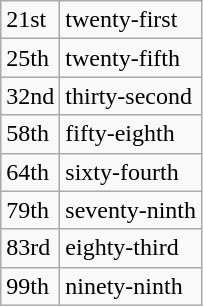<table class="wikitable">
<tr>
<td>21st</td>
<td>twenty-first</td>
</tr>
<tr>
<td>25th</td>
<td>twenty-fifth</td>
</tr>
<tr>
<td>32nd</td>
<td>thirty-second</td>
</tr>
<tr>
<td>58th</td>
<td>fifty-eighth</td>
</tr>
<tr>
<td>64th</td>
<td>sixty-fourth</td>
</tr>
<tr>
<td>79th</td>
<td>seventy-ninth</td>
</tr>
<tr>
<td>83rd</td>
<td>eighty-third</td>
</tr>
<tr>
<td>99th</td>
<td>ninety-ninth</td>
</tr>
</table>
